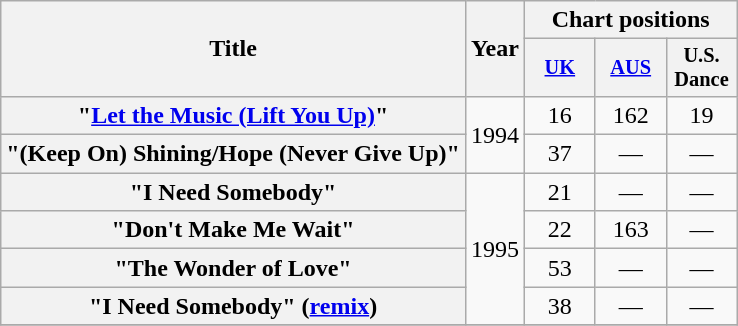<table class="wikitable plainrowheaders" style="text-align:center;">
<tr>
<th rowspan="2">Title</th>
<th rowspan="2">Year</th>
<th colspan="3">Chart positions</th>
</tr>
<tr>
<th scope="col" style="width:3em;font-size:85%;"><a href='#'>UK</a><br></th>
<th scope="col" style="width:3em;font-size:85%;"><a href='#'>AUS</a><br></th>
<th scope="col" style="width:3em;font-size:85%;">U.S. Dance<br></th>
</tr>
<tr>
<th scope="row">"<a href='#'>Let the Music (Lift You Up)</a>"</th>
<td rowspan="2">1994</td>
<td>16</td>
<td>162</td>
<td>19</td>
</tr>
<tr>
<th scope="row">"(Keep On) Shining/Hope (Never Give Up)"</th>
<td>37</td>
<td>—</td>
<td>—</td>
</tr>
<tr>
<th scope="row">"I Need Somebody"</th>
<td rowspan="4">1995</td>
<td>21</td>
<td>—</td>
<td>—</td>
</tr>
<tr>
<th scope="row">"Don't Make Me Wait"</th>
<td>22</td>
<td>163</td>
<td>—</td>
</tr>
<tr>
<th scope="row">"The Wonder of Love"</th>
<td>53</td>
<td>—</td>
<td>—</td>
</tr>
<tr>
<th scope="row">"I Need Somebody" (<a href='#'>remix</a>)</th>
<td>38</td>
<td>—</td>
<td>—</td>
</tr>
<tr>
</tr>
</table>
